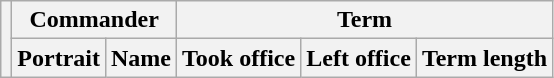<table class="wikitable sortable">
<tr>
<th rowspan=2></th>
<th colspan=2>Commander</th>
<th colspan=3>Term</th>
</tr>
<tr>
<th>Portrait</th>
<th>Name</th>
<th>Took office</th>
<th>Left office</th>
<th>Term length<br>





</th>
</tr>
</table>
